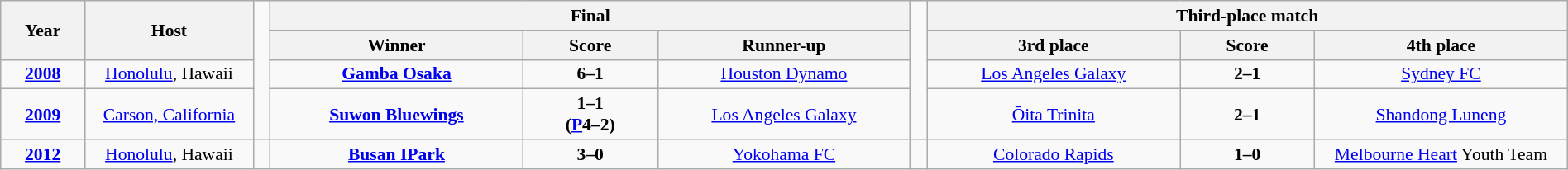<table class="wikitable" style="font-size:90%; width: 100%; text-align: center;">
<tr>
<th rowspan=2 width=5%>Year</th>
<th rowspan=2 width=10%>Host</th>
<td width=1% rowspan=4></td>
<th colspan=3>Final</th>
<td width=1% rowspan=4></td>
<th colspan=3>Third-place match</th>
</tr>
<tr>
<th width=15%>Winner</th>
<th width=8%>Score</th>
<th width=15%>Runner-up</th>
<th width=15%>3rd place</th>
<th width=8%>Score</th>
<th width=15%>4th place</th>
</tr>
<tr>
<td><strong><a href='#'>2008</a></strong></td>
<td> <a href='#'>Honolulu</a>, Hawaii</td>
<td> <strong><a href='#'>Gamba Osaka</a></strong></td>
<td><strong>6–1</strong></td>
<td> <a href='#'>Houston Dynamo</a></td>
<td> <a href='#'>Los Angeles Galaxy</a></td>
<td><strong>2–1</strong></td>
<td> <a href='#'>Sydney FC</a></td>
</tr>
<tr>
<td><strong><a href='#'>2009</a></strong></td>
<td> <a href='#'>Carson, California</a></td>
<td> <strong><a href='#'>Suwon Bluewings</a></strong></td>
<td><strong>1–1<br>(<a href='#'>P</a>4–2)</strong></td>
<td> <a href='#'>Los Angeles Galaxy</a></td>
<td> <a href='#'>Ōita Trinita</a></td>
<td><strong>2–1</strong></td>
<td> <a href='#'>Shandong Luneng</a></td>
</tr>
<tr>
<td><strong><a href='#'>2012</a></strong></td>
<td> <a href='#'>Honolulu</a>, Hawaii</td>
<td></td>
<td> <strong><a href='#'>Busan IPark</a></strong></td>
<td><strong>3–0</strong></td>
<td> <a href='#'>Yokohama FC</a></td>
<td></td>
<td> <a href='#'>Colorado Rapids</a></td>
<td><strong>1–0</strong></td>
<td> <a href='#'>Melbourne Heart</a> Youth Team</td>
</tr>
</table>
